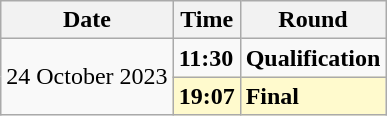<table class="wikitable">
<tr>
<th>Date</th>
<th>Time</th>
<th>Round</th>
</tr>
<tr>
<td rowspan=2>24 October 2023</td>
<td><strong>11:30</strong></td>
<td><strong>Qualification</strong></td>
</tr>
<tr style=background:lemonchiffon>
<td><strong>19:07</strong></td>
<td><strong>Final</strong></td>
</tr>
</table>
